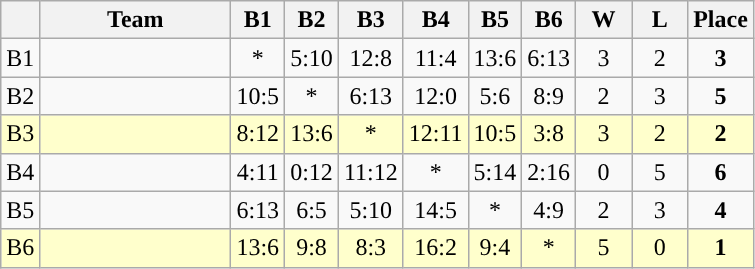<table class="wikitable" style="text-align:center;">
<tr>
<th></th>
<th width="120">Team</th>
<th width="25">B1</th>
<th width="25">B2</th>
<th width="25">B3</th>
<th width="25">B4</th>
<th width="25">B5</th>
<th width="25">B6</th>
<th width="30">W</th>
<th width="30">L</th>
<th>Place</th>
</tr>
<tr>
<td>B1</td>
<td align="left"></td>
<td>*</td>
<td>5:10</td>
<td>12:8</td>
<td>11:4</td>
<td>13:6</td>
<td>6:13</td>
<td>3</td>
<td>2</td>
<td><strong>3</strong></td>
</tr>
<tr>
<td>B2</td>
<td align="left"></td>
<td>10:5</td>
<td>*</td>
<td>6:13</td>
<td>12:0</td>
<td>5:6</td>
<td>8:9</td>
<td>2</td>
<td>3</td>
<td><strong>5</strong></td>
</tr>
<tr bgcolor="#ffffcc">
<td>B3</td>
<td align="left"></td>
<td>8:12</td>
<td>13:6</td>
<td>*</td>
<td>12:11</td>
<td>10:5</td>
<td>3:8</td>
<td>3</td>
<td>2</td>
<td><strong>2</strong></td>
</tr>
<tr>
<td>B4</td>
<td align="left"></td>
<td>4:11</td>
<td>0:12</td>
<td>11:12</td>
<td>*</td>
<td>5:14</td>
<td>2:16</td>
<td>0</td>
<td>5</td>
<td><strong>6</strong></td>
</tr>
<tr>
<td>B5</td>
<td align="left"></td>
<td>6:13</td>
<td>6:5</td>
<td>5:10</td>
<td>14:5</td>
<td>*</td>
<td>4:9</td>
<td>2</td>
<td>3</td>
<td><strong>4</strong></td>
</tr>
<tr bgcolor="#ffffcc">
<td>B6</td>
<td align="left"></td>
<td>13:6</td>
<td>9:8</td>
<td>8:3</td>
<td>16:2</td>
<td>9:4</td>
<td>*</td>
<td>5</td>
<td>0</td>
<td><strong>1</strong></td>
</tr>
</table>
